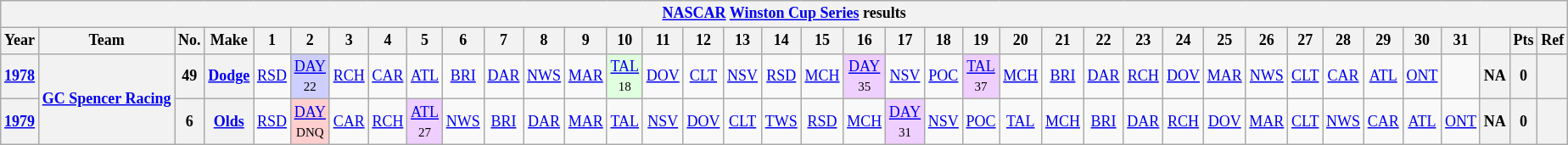<table class="wikitable" style="text-align:center; font-size:75%">
<tr>
<th colspan=45><a href='#'>NASCAR</a> <a href='#'>Winston Cup Series</a> results</th>
</tr>
<tr>
<th>Year</th>
<th>Team</th>
<th>No.</th>
<th>Make</th>
<th>1</th>
<th>2</th>
<th>3</th>
<th>4</th>
<th>5</th>
<th>6</th>
<th>7</th>
<th>8</th>
<th>9</th>
<th>10</th>
<th>11</th>
<th>12</th>
<th>13</th>
<th>14</th>
<th>15</th>
<th>16</th>
<th>17</th>
<th>18</th>
<th>19</th>
<th>20</th>
<th>21</th>
<th>22</th>
<th>23</th>
<th>24</th>
<th>25</th>
<th>26</th>
<th>27</th>
<th>28</th>
<th>29</th>
<th>30</th>
<th>31</th>
<th></th>
<th>Pts</th>
<th>Ref</th>
</tr>
<tr>
<th><a href='#'>1978</a></th>
<th rowspan=2><a href='#'>GC Spencer Racing</a></th>
<th>49</th>
<th><a href='#'>Dodge</a></th>
<td><a href='#'>RSD</a></td>
<td style="background:#CFCFFF;"><a href='#'>DAY</a><br><small>22</small></td>
<td><a href='#'>RCH</a></td>
<td><a href='#'>CAR</a></td>
<td><a href='#'>ATL</a></td>
<td><a href='#'>BRI</a></td>
<td><a href='#'>DAR</a></td>
<td><a href='#'>NWS</a></td>
<td><a href='#'>MAR</a></td>
<td style="background:#DFFFDF;"><a href='#'>TAL</a><br><small>18</small></td>
<td><a href='#'>DOV</a></td>
<td><a href='#'>CLT</a></td>
<td><a href='#'>NSV</a></td>
<td><a href='#'>RSD</a></td>
<td><a href='#'>MCH</a></td>
<td style="background:#EFCFFF;"><a href='#'>DAY</a><br><small>35</small></td>
<td><a href='#'>NSV</a></td>
<td><a href='#'>POC</a></td>
<td style="background:#EFCFFF;"><a href='#'>TAL</a><br><small>37</small></td>
<td><a href='#'>MCH</a></td>
<td><a href='#'>BRI</a></td>
<td><a href='#'>DAR</a></td>
<td><a href='#'>RCH</a></td>
<td><a href='#'>DOV</a></td>
<td><a href='#'>MAR</a></td>
<td><a href='#'>NWS</a></td>
<td><a href='#'>CLT</a></td>
<td><a href='#'>CAR</a></td>
<td><a href='#'>ATL</a></td>
<td><a href='#'>ONT</a></td>
<td></td>
<th>NA</th>
<th>0</th>
<th></th>
</tr>
<tr>
<th><a href='#'>1979</a></th>
<th>6</th>
<th><a href='#'>Olds</a></th>
<td><a href='#'>RSD</a></td>
<td style="background:#FFCFCF;"><a href='#'>DAY</a><br><small>DNQ</small></td>
<td><a href='#'>CAR</a></td>
<td><a href='#'>RCH</a></td>
<td style="background:#EFCFFF;"><a href='#'>ATL</a><br><small>27</small></td>
<td><a href='#'>NWS</a></td>
<td><a href='#'>BRI</a></td>
<td><a href='#'>DAR</a></td>
<td><a href='#'>MAR</a></td>
<td><a href='#'>TAL</a></td>
<td><a href='#'>NSV</a></td>
<td><a href='#'>DOV</a></td>
<td><a href='#'>CLT</a></td>
<td><a href='#'>TWS</a></td>
<td><a href='#'>RSD</a></td>
<td><a href='#'>MCH</a></td>
<td style="background:#EFCFFF;"><a href='#'>DAY</a><br><small>31</small></td>
<td><a href='#'>NSV</a></td>
<td><a href='#'>POC</a></td>
<td><a href='#'>TAL</a></td>
<td><a href='#'>MCH</a></td>
<td><a href='#'>BRI</a></td>
<td><a href='#'>DAR</a></td>
<td><a href='#'>RCH</a></td>
<td><a href='#'>DOV</a></td>
<td><a href='#'>MAR</a></td>
<td><a href='#'>CLT</a></td>
<td><a href='#'>NWS</a></td>
<td><a href='#'>CAR</a></td>
<td><a href='#'>ATL</a></td>
<td><a href='#'>ONT</a></td>
<th>NA</th>
<th>0</th>
<th></th>
</tr>
</table>
